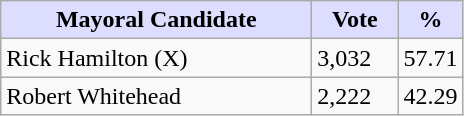<table class="wikitable">
<tr>
<th style="background:#ddf; width:200px;">Mayoral Candidate</th>
<th style="background:#ddf; width:50px;">Vote</th>
<th style="background:#ddf; width:30px;">%</th>
</tr>
<tr>
<td>Rick Hamilton (X)</td>
<td>3,032</td>
<td>57.71</td>
</tr>
<tr>
<td>Robert Whitehead</td>
<td>2,222</td>
<td>42.29</td>
</tr>
</table>
